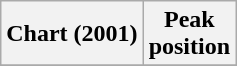<table class="wikitable plainrowheaders">
<tr>
<th scope="col">Chart (2001)</th>
<th scope="col">Peak<br>position</th>
</tr>
<tr>
</tr>
</table>
